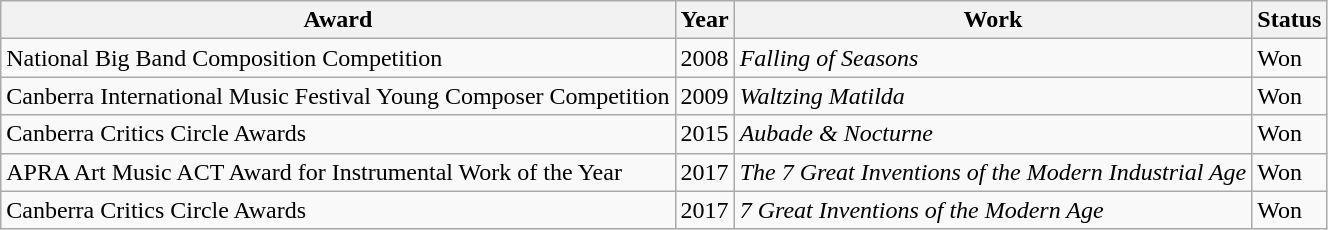<table class="wikitable">
<tr>
<th>Award</th>
<th>Year</th>
<th>Work</th>
<th>Status</th>
</tr>
<tr>
<td>National Big Band Composition Competition</td>
<td>2008</td>
<td><em>Falling of Seasons</em></td>
<td>Won</td>
</tr>
<tr>
<td>Canberra International Music Festival Young Composer Competition</td>
<td>2009</td>
<td><em>Waltzing Matilda</em></td>
<td>Won</td>
</tr>
<tr>
<td>Canberra Critics Circle Awards</td>
<td>2015</td>
<td><em>Aubade & Nocturne</em></td>
<td>Won</td>
</tr>
<tr>
<td>APRA Art Music ACT Award for Instrumental Work of the Year</td>
<td>2017</td>
<td><em>The 7 Great Inventions of the Modern Industrial Age</em></td>
<td>Won</td>
</tr>
<tr>
<td>Canberra Critics Circle Awards</td>
<td>2017</td>
<td><em>7 Great Inventions of the Modern Age</em></td>
<td>Won</td>
</tr>
</table>
